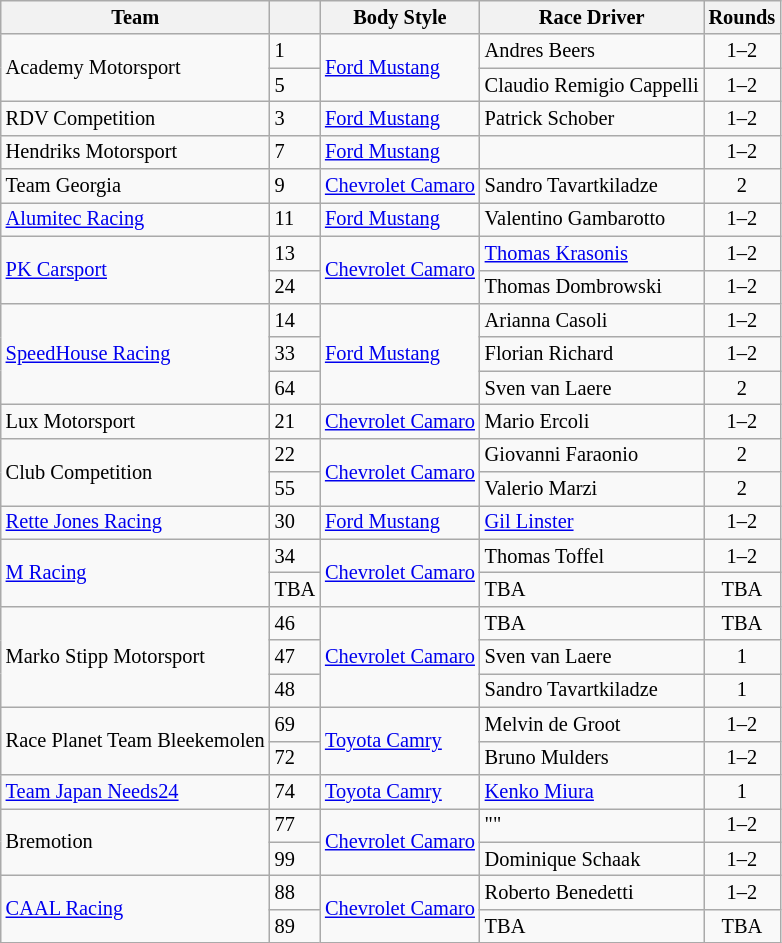<table class="wikitable" style="font-size: 85%">
<tr>
<th>Team</th>
<th></th>
<th>Body Style</th>
<th>Race Driver</th>
<th>Rounds</th>
</tr>
<tr>
<td rowspan="2"> Academy Motorsport</td>
<td>1</td>
<td rowspan="2"><a href='#'>Ford Mustang</a></td>
<td> Andres Beers</td>
<td align="center">1–2</td>
</tr>
<tr>
<td>5</td>
<td nowrap=""> Claudio Remigio Cappelli</td>
<td align="center">1–2</td>
</tr>
<tr>
<td nowrap> RDV Competition</td>
<td>3</td>
<td nowrap><a href='#'>Ford Mustang</a></td>
<td nowrap> Patrick Schober</td>
<td align="center">1–2</td>
</tr>
<tr>
<td nowrap> Hendriks Motorsport</td>
<td>7</td>
<td nowrap><a href='#'>Ford Mustang</a></td>
<td nowrap> </td>
<td align="center">1–2</td>
</tr>
<tr>
<td nowrap> Team Georgia</td>
<td>9</td>
<td nowrap><a href='#'>Chevrolet Camaro</a></td>
<td nowrap> Sandro Tavartkiladze</td>
<td align="center">2</td>
</tr>
<tr>
<td nowrap> <a href='#'>Alumitec Racing</a></td>
<td>11</td>
<td nowrap><a href='#'>Ford Mustang</a></td>
<td nowrap> Valentino Gambarotto</td>
<td align="center">1–2</td>
</tr>
<tr>
<td rowspan=2 nowrap> <a href='#'>PK Carsport</a></td>
<td>13</td>
<td rowspan=2 nowrap><a href='#'>Chevrolet Camaro</a></td>
<td nowrap> <a href='#'>Thomas Krasonis</a></td>
<td align="center">1–2</td>
</tr>
<tr>
<td>24</td>
<td nowrap> Thomas Dombrowski</td>
<td align="center">1–2</td>
</tr>
<tr>
<td rowspan=3 nowrap> <a href='#'>SpeedHouse Racing</a></td>
<td>14</td>
<td rowspan=3 nowrap><a href='#'>Ford Mustang</a></td>
<td nowrap> Arianna Casoli</td>
<td align="center">1–2</td>
</tr>
<tr>
<td>33</td>
<td nowrap> Florian Richard</td>
<td align="center">1–2</td>
</tr>
<tr>
<td>64</td>
<td nowrap> Sven van Laere</td>
<td align="center">2</td>
</tr>
<tr>
<td nowrap> Lux Motorsport</td>
<td>21</td>
<td nowrap><a href='#'>Chevrolet Camaro</a></td>
<td nowrap> Mario Ercoli</td>
<td align="center">1–2</td>
</tr>
<tr>
<td rowspan=2 nowrap=""> Club Competition</td>
<td>22</td>
<td rowspan=2 nowrap=""><a href='#'>Chevrolet Camaro</a></td>
<td nowrap> Giovanni Faraonio</td>
<td align="center">2</td>
</tr>
<tr>
<td>55</td>
<td nowrap> Valerio Marzi</td>
<td align="center">2</td>
</tr>
<tr>
<td nowrap> <a href='#'>Rette Jones Racing</a></td>
<td>30</td>
<td nowrap><a href='#'>Ford Mustang</a></td>
<td nowrap> <a href='#'>Gil Linster</a></td>
<td align="center">1–2</td>
</tr>
<tr>
<td rowspan=2 nowrap> <a href='#'>M Racing</a></td>
<td nowrap>34</td>
<td rowspan=2 nowrap><a href='#'>Chevrolet Camaro</a></td>
<td nowrap> Thomas Toffel</td>
<td align="center">1–2</td>
</tr>
<tr>
<td nowrap>TBA</td>
<td nowrap> TBA</td>
<td align="center">TBA</td>
</tr>
<tr>
<td rowspan="3" nowrap=""> Marko Stipp Motorsport</td>
<td>46</td>
<td rowspan="3" nowrap=""><a href='#'>Chevrolet Camaro</a></td>
<td nowrap> TBA</td>
<td align="center">TBA</td>
</tr>
<tr>
<td>47</td>
<td nowrap> Sven van Laere</td>
<td align="center">1</td>
</tr>
<tr>
<td>48</td>
<td nowrap> Sandro Tavartkiladze</td>
<td align="center">1</td>
</tr>
<tr>
<td rowspan=2 nowrap> Race Planet Team Bleekemolen</td>
<td>69</td>
<td rowspan=2 nowrap><a href='#'>Toyota Camry</a></td>
<td nowrap> Melvin de Groot</td>
<td align="center">1–2</td>
</tr>
<tr>
<td>72</td>
<td nowrap> Bruno Mulders</td>
<td align="center">1–2</td>
</tr>
<tr>
<td> <a href='#'>Team Japan Needs24</a></td>
<td>74</td>
<td><a href='#'>Toyota Camry</a></td>
<td> <a href='#'>Kenko Miura</a></td>
<td align="center">1</td>
</tr>
<tr>
<td rowspan=2 nowrap> Bremotion</td>
<td nowrap>77</td>
<td rowspan=2 nowrap><a href='#'>Chevrolet Camaro</a></td>
<td nowrap> ""</td>
<td align="center">1–2</td>
</tr>
<tr>
<td nowrap>99</td>
<td nowrap> Dominique Schaak</td>
<td align="center">1–2</td>
</tr>
<tr>
<td rowspan=2 nowrap> <a href='#'>CAAL Racing</a></td>
<td>88</td>
<td rowspan=2 nowrap><a href='#'>Chevrolet Camaro</a></td>
<td nowrap> Roberto Benedetti</td>
<td align="center">1–2</td>
</tr>
<tr>
<td nowrap>89</td>
<td nowrap> TBA</td>
<td align="center">TBA</td>
</tr>
</table>
